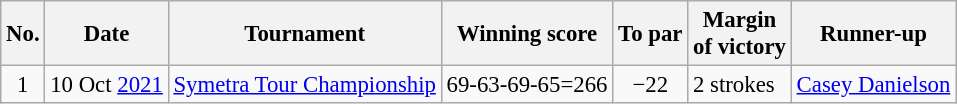<table class="wikitable" style="font-size:95%;">
<tr>
<th>No.</th>
<th>Date</th>
<th>Tournament</th>
<th>Winning score</th>
<th>To par</th>
<th>Margin<br>of victory</th>
<th>Runner-up</th>
</tr>
<tr>
<td align=center>1</td>
<td align=right>10 Oct <a href='#'>2021</a></td>
<td><a href='#'>Symetra Tour Championship</a></td>
<td align=right>69-63-69-65=266</td>
<td align=center>−22</td>
<td>2 strokes</td>
<td> <a href='#'>Casey Danielson</a></td>
</tr>
</table>
